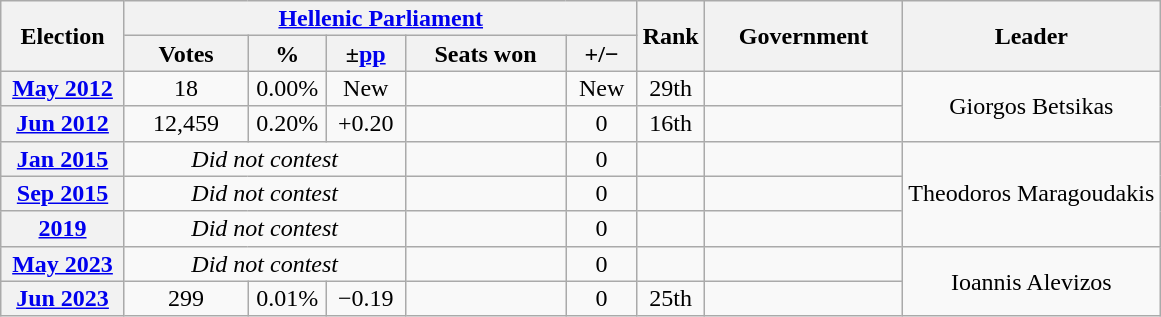<table class="wikitable" style="text-align:center; line-height:16px;">
<tr>
<th rowspan="2" style="width:75px;">Election</th>
<th colspan="5"><a href='#'>Hellenic Parliament</a></th>
<th rowspan="2" style="width:30px;">Rank</th>
<th rowspan="2" style="width:125px;">Government</th>
<th rowspan="2">Leader</th>
</tr>
<tr>
<th style="width:75px;">Votes</th>
<th style="width:45px;">%</th>
<th style="width:45px;">±<a href='#'>pp</a></th>
<th style="width:100px;">Seats won</th>
<th style="width:40px;">+/−</th>
</tr>
<tr>
<th><a href='#'>May 2012</a></th>
<td>18</td>
<td>0.00%</td>
<td>New</td>
<td></td>
<td>New</td>
<td>29th</td>
<td></td>
<td rowspan=2>Giorgos Betsikas</td>
</tr>
<tr>
<th><a href='#'>Jun 2012</a></th>
<td>12,459</td>
<td>0.20%</td>
<td>+0.20</td>
<td></td>
<td> 0</td>
<td>16th</td>
<td></td>
</tr>
<tr>
<th><a href='#'>Jan 2015</a></th>
<td colspan=3><em>Did not contest</em></td>
<td></td>
<td> 0</td>
<td></td>
<td></td>
<td rowspan=3>Theodoros Maragoudakis</td>
</tr>
<tr>
<th><a href='#'>Sep 2015</a></th>
<td colspan=3><em>Did not contest</em></td>
<td></td>
<td> 0</td>
<td></td>
<td></td>
</tr>
<tr>
<th><a href='#'>2019</a></th>
<td colspan=3><em>Did not contest</em></td>
<td></td>
<td> 0</td>
<td></td>
<td></td>
</tr>
<tr>
<th><a href='#'>May 2023</a></th>
<td colspan=3><em>Did not contest</em></td>
<td></td>
<td> 0</td>
<td></td>
<td></td>
<td rowspan=2>Ioannis Alevizos</td>
</tr>
<tr>
<th><a href='#'>Jun 2023</a></th>
<td>299</td>
<td>0.01%</td>
<td>−0.19</td>
<td></td>
<td> 0</td>
<td>25th</td>
<td></td>
</tr>
</table>
